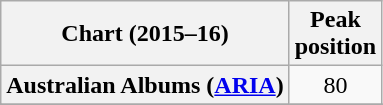<table class="wikitable sortable plainrowheaders" style="text-align:center">
<tr>
<th scope="col">Chart (2015–16)</th>
<th scope="col">Peak<br> position</th>
</tr>
<tr>
<th scope="row">Australian Albums (<a href='#'>ARIA</a>)</th>
<td>80</td>
</tr>
<tr>
</tr>
<tr>
</tr>
<tr>
</tr>
<tr>
</tr>
<tr>
</tr>
<tr>
</tr>
<tr>
</tr>
<tr>
</tr>
<tr>
</tr>
<tr>
</tr>
<tr>
</tr>
<tr>
</tr>
<tr>
</tr>
</table>
